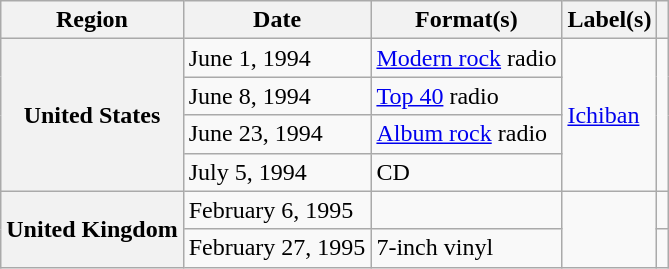<table class="wikitable plainrowheaders">
<tr>
<th scope="col">Region</th>
<th scope="col">Date</th>
<th scope="col">Format(s)</th>
<th scope="col">Label(s)</th>
<th scope="col"></th>
</tr>
<tr>
<th scope="row" rowspan="4">United States</th>
<td>June 1, 1994</td>
<td><a href='#'>Modern rock</a> radio</td>
<td rowspan="4"><a href='#'>Ichiban</a></td>
<td rowspan="4"></td>
</tr>
<tr>
<td>June 8, 1994</td>
<td><a href='#'>Top 40</a> radio</td>
</tr>
<tr>
<td>June 23, 1994</td>
<td><a href='#'>Album rock</a> radio</td>
</tr>
<tr>
<td>July 5, 1994</td>
<td>CD</td>
</tr>
<tr>
<th scope="row" rowspan="2">United Kingdom</th>
<td>February 6, 1995</td>
<td></td>
<td rowspan="2"></td>
<td></td>
</tr>
<tr>
<td>February 27, 1995</td>
<td>7-inch vinyl</td>
<td></td>
</tr>
</table>
